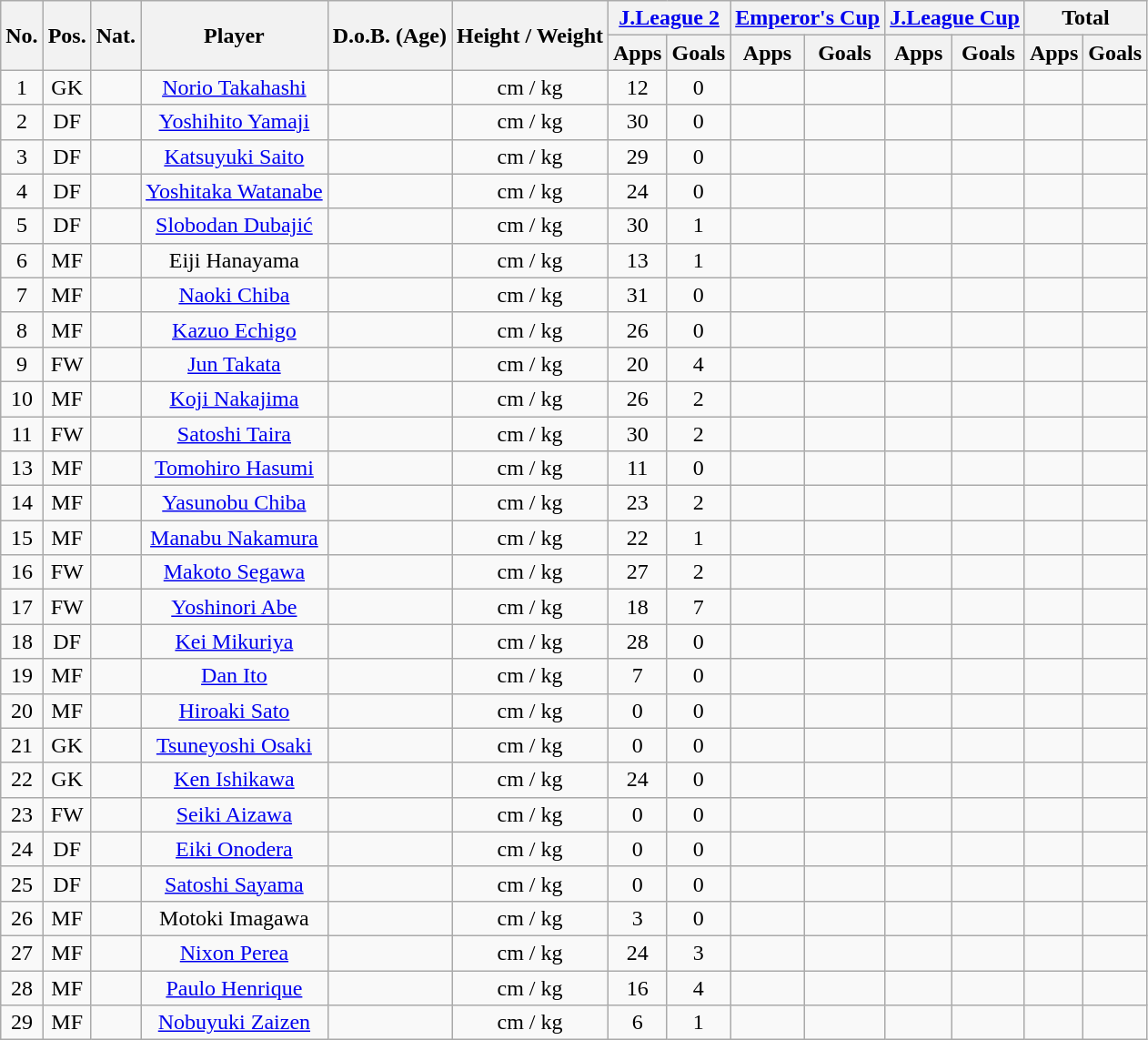<table class="wikitable" style="text-align:center;">
<tr>
<th rowspan="2">No.</th>
<th rowspan="2">Pos.</th>
<th rowspan="2">Nat.</th>
<th rowspan="2">Player</th>
<th rowspan="2">D.o.B. (Age)</th>
<th rowspan="2">Height / Weight</th>
<th colspan="2"><a href='#'>J.League 2</a></th>
<th colspan="2"><a href='#'>Emperor's Cup</a></th>
<th colspan="2"><a href='#'>J.League Cup</a></th>
<th colspan="2">Total</th>
</tr>
<tr>
<th>Apps</th>
<th>Goals</th>
<th>Apps</th>
<th>Goals</th>
<th>Apps</th>
<th>Goals</th>
<th>Apps</th>
<th>Goals</th>
</tr>
<tr>
<td>1</td>
<td>GK</td>
<td></td>
<td><a href='#'>Norio Takahashi</a></td>
<td></td>
<td>cm / kg</td>
<td>12</td>
<td>0</td>
<td></td>
<td></td>
<td></td>
<td></td>
<td></td>
<td></td>
</tr>
<tr>
<td>2</td>
<td>DF</td>
<td></td>
<td><a href='#'>Yoshihito Yamaji</a></td>
<td></td>
<td>cm / kg</td>
<td>30</td>
<td>0</td>
<td></td>
<td></td>
<td></td>
<td></td>
<td></td>
<td></td>
</tr>
<tr>
<td>3</td>
<td>DF</td>
<td></td>
<td><a href='#'>Katsuyuki Saito</a></td>
<td></td>
<td>cm / kg</td>
<td>29</td>
<td>0</td>
<td></td>
<td></td>
<td></td>
<td></td>
<td></td>
<td></td>
</tr>
<tr>
<td>4</td>
<td>DF</td>
<td></td>
<td><a href='#'>Yoshitaka Watanabe</a></td>
<td></td>
<td>cm / kg</td>
<td>24</td>
<td>0</td>
<td></td>
<td></td>
<td></td>
<td></td>
<td></td>
<td></td>
</tr>
<tr>
<td>5</td>
<td>DF</td>
<td></td>
<td><a href='#'>Slobodan Dubajić</a></td>
<td></td>
<td>cm / kg</td>
<td>30</td>
<td>1</td>
<td></td>
<td></td>
<td></td>
<td></td>
<td></td>
<td></td>
</tr>
<tr>
<td>6</td>
<td>MF</td>
<td></td>
<td>Eiji Hanayama</td>
<td></td>
<td>cm / kg</td>
<td>13</td>
<td>1</td>
<td></td>
<td></td>
<td></td>
<td></td>
<td></td>
<td></td>
</tr>
<tr>
<td>7</td>
<td>MF</td>
<td></td>
<td><a href='#'>Naoki Chiba</a></td>
<td></td>
<td>cm / kg</td>
<td>31</td>
<td>0</td>
<td></td>
<td></td>
<td></td>
<td></td>
<td></td>
<td></td>
</tr>
<tr>
<td>8</td>
<td>MF</td>
<td></td>
<td><a href='#'>Kazuo Echigo</a></td>
<td></td>
<td>cm / kg</td>
<td>26</td>
<td>0</td>
<td></td>
<td></td>
<td></td>
<td></td>
<td></td>
<td></td>
</tr>
<tr>
<td>9</td>
<td>FW</td>
<td></td>
<td><a href='#'>Jun Takata</a></td>
<td></td>
<td>cm / kg</td>
<td>20</td>
<td>4</td>
<td></td>
<td></td>
<td></td>
<td></td>
<td></td>
<td></td>
</tr>
<tr>
<td>10</td>
<td>MF</td>
<td></td>
<td><a href='#'>Koji Nakajima</a></td>
<td></td>
<td>cm / kg</td>
<td>26</td>
<td>2</td>
<td></td>
<td></td>
<td></td>
<td></td>
<td></td>
<td></td>
</tr>
<tr>
<td>11</td>
<td>FW</td>
<td></td>
<td><a href='#'>Satoshi Taira</a></td>
<td></td>
<td>cm / kg</td>
<td>30</td>
<td>2</td>
<td></td>
<td></td>
<td></td>
<td></td>
<td></td>
<td></td>
</tr>
<tr>
<td>13</td>
<td>MF</td>
<td></td>
<td><a href='#'>Tomohiro Hasumi</a></td>
<td></td>
<td>cm / kg</td>
<td>11</td>
<td>0</td>
<td></td>
<td></td>
<td></td>
<td></td>
<td></td>
<td></td>
</tr>
<tr>
<td>14</td>
<td>MF</td>
<td></td>
<td><a href='#'>Yasunobu Chiba</a></td>
<td></td>
<td>cm / kg</td>
<td>23</td>
<td>2</td>
<td></td>
<td></td>
<td></td>
<td></td>
<td></td>
<td></td>
</tr>
<tr>
<td>15</td>
<td>MF</td>
<td></td>
<td><a href='#'>Manabu Nakamura</a></td>
<td></td>
<td>cm / kg</td>
<td>22</td>
<td>1</td>
<td></td>
<td></td>
<td></td>
<td></td>
<td></td>
<td></td>
</tr>
<tr>
<td>16</td>
<td>FW</td>
<td></td>
<td><a href='#'>Makoto Segawa</a></td>
<td></td>
<td>cm / kg</td>
<td>27</td>
<td>2</td>
<td></td>
<td></td>
<td></td>
<td></td>
<td></td>
<td></td>
</tr>
<tr>
<td>17</td>
<td>FW</td>
<td></td>
<td><a href='#'>Yoshinori Abe</a></td>
<td></td>
<td>cm / kg</td>
<td>18</td>
<td>7</td>
<td></td>
<td></td>
<td></td>
<td></td>
<td></td>
<td></td>
</tr>
<tr>
<td>18</td>
<td>DF</td>
<td></td>
<td><a href='#'>Kei Mikuriya</a></td>
<td></td>
<td>cm / kg</td>
<td>28</td>
<td>0</td>
<td></td>
<td></td>
<td></td>
<td></td>
<td></td>
<td></td>
</tr>
<tr>
<td>19</td>
<td>MF</td>
<td></td>
<td><a href='#'>Dan Ito</a></td>
<td></td>
<td>cm / kg</td>
<td>7</td>
<td>0</td>
<td></td>
<td></td>
<td></td>
<td></td>
<td></td>
<td></td>
</tr>
<tr>
<td>20</td>
<td>MF</td>
<td></td>
<td><a href='#'>Hiroaki Sato</a></td>
<td></td>
<td>cm / kg</td>
<td>0</td>
<td>0</td>
<td></td>
<td></td>
<td></td>
<td></td>
<td></td>
<td></td>
</tr>
<tr>
<td>21</td>
<td>GK</td>
<td></td>
<td><a href='#'>Tsuneyoshi Osaki</a></td>
<td></td>
<td>cm / kg</td>
<td>0</td>
<td>0</td>
<td></td>
<td></td>
<td></td>
<td></td>
<td></td>
<td></td>
</tr>
<tr>
<td>22</td>
<td>GK</td>
<td></td>
<td><a href='#'>Ken Ishikawa</a></td>
<td></td>
<td>cm / kg</td>
<td>24</td>
<td>0</td>
<td></td>
<td></td>
<td></td>
<td></td>
<td></td>
<td></td>
</tr>
<tr>
<td>23</td>
<td>FW</td>
<td></td>
<td><a href='#'>Seiki Aizawa</a></td>
<td></td>
<td>cm / kg</td>
<td>0</td>
<td>0</td>
<td></td>
<td></td>
<td></td>
<td></td>
<td></td>
<td></td>
</tr>
<tr>
<td>24</td>
<td>DF</td>
<td></td>
<td><a href='#'>Eiki Onodera</a></td>
<td></td>
<td>cm / kg</td>
<td>0</td>
<td>0</td>
<td></td>
<td></td>
<td></td>
<td></td>
<td></td>
<td></td>
</tr>
<tr>
<td>25</td>
<td>DF</td>
<td></td>
<td><a href='#'>Satoshi Sayama</a></td>
<td></td>
<td>cm / kg</td>
<td>0</td>
<td>0</td>
<td></td>
<td></td>
<td></td>
<td></td>
<td></td>
<td></td>
</tr>
<tr>
<td>26</td>
<td>MF</td>
<td></td>
<td>Motoki Imagawa</td>
<td></td>
<td>cm / kg</td>
<td>3</td>
<td>0</td>
<td></td>
<td></td>
<td></td>
<td></td>
<td></td>
<td></td>
</tr>
<tr>
<td>27</td>
<td>MF</td>
<td></td>
<td><a href='#'>Nixon Perea</a></td>
<td></td>
<td>cm / kg</td>
<td>24</td>
<td>3</td>
<td></td>
<td></td>
<td></td>
<td></td>
<td></td>
<td></td>
</tr>
<tr>
<td>28</td>
<td>MF</td>
<td></td>
<td><a href='#'>Paulo Henrique</a></td>
<td></td>
<td>cm / kg</td>
<td>16</td>
<td>4</td>
<td></td>
<td></td>
<td></td>
<td></td>
<td></td>
<td></td>
</tr>
<tr>
<td>29</td>
<td>MF</td>
<td></td>
<td><a href='#'>Nobuyuki Zaizen</a></td>
<td></td>
<td>cm / kg</td>
<td>6</td>
<td>1</td>
<td></td>
<td></td>
<td></td>
<td></td>
<td></td>
<td></td>
</tr>
</table>
